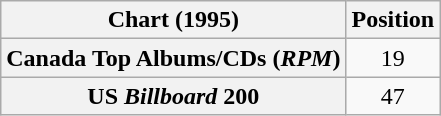<table class="wikitable sortable plainrowheaders" style="text-align:center">
<tr>
<th scope="col">Chart (1995)</th>
<th scope="col">Position</th>
</tr>
<tr>
<th scope="row">Canada Top Albums/CDs (<em>RPM</em>)</th>
<td>19</td>
</tr>
<tr>
<th scope="row">US <em>Billboard</em> 200</th>
<td>47</td>
</tr>
</table>
